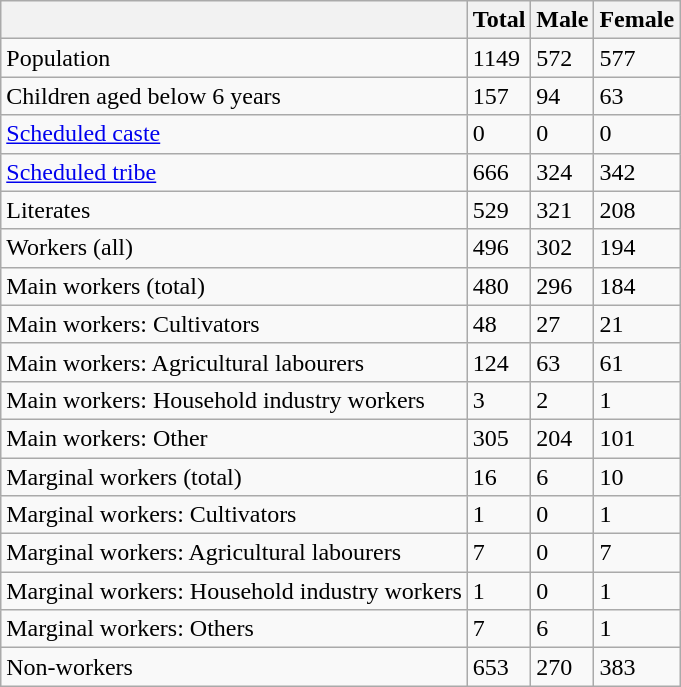<table class="wikitable sortable">
<tr>
<th></th>
<th>Total</th>
<th>Male</th>
<th>Female</th>
</tr>
<tr>
<td>Population</td>
<td>1149</td>
<td>572</td>
<td>577</td>
</tr>
<tr>
<td>Children aged below 6 years</td>
<td>157</td>
<td>94</td>
<td>63</td>
</tr>
<tr>
<td><a href='#'>Scheduled caste</a></td>
<td>0</td>
<td>0</td>
<td>0</td>
</tr>
<tr>
<td><a href='#'>Scheduled tribe</a></td>
<td>666</td>
<td>324</td>
<td>342</td>
</tr>
<tr>
<td>Literates</td>
<td>529</td>
<td>321</td>
<td>208</td>
</tr>
<tr>
<td>Workers (all)</td>
<td>496</td>
<td>302</td>
<td>194</td>
</tr>
<tr>
<td>Main workers (total)</td>
<td>480</td>
<td>296</td>
<td>184</td>
</tr>
<tr>
<td>Main workers: Cultivators</td>
<td>48</td>
<td>27</td>
<td>21</td>
</tr>
<tr>
<td>Main workers: Agricultural labourers</td>
<td>124</td>
<td>63</td>
<td>61</td>
</tr>
<tr>
<td>Main workers: Household industry workers</td>
<td>3</td>
<td>2</td>
<td>1</td>
</tr>
<tr>
<td>Main workers: Other</td>
<td>305</td>
<td>204</td>
<td>101</td>
</tr>
<tr>
<td>Marginal workers (total)</td>
<td>16</td>
<td>6</td>
<td>10</td>
</tr>
<tr>
<td>Marginal workers: Cultivators</td>
<td>1</td>
<td>0</td>
<td>1</td>
</tr>
<tr>
<td>Marginal workers: Agricultural labourers</td>
<td>7</td>
<td>0</td>
<td>7</td>
</tr>
<tr>
<td>Marginal workers: Household industry workers</td>
<td>1</td>
<td>0</td>
<td>1</td>
</tr>
<tr>
<td>Marginal workers: Others</td>
<td>7</td>
<td>6</td>
<td>1</td>
</tr>
<tr>
<td>Non-workers</td>
<td>653</td>
<td>270</td>
<td>383</td>
</tr>
</table>
